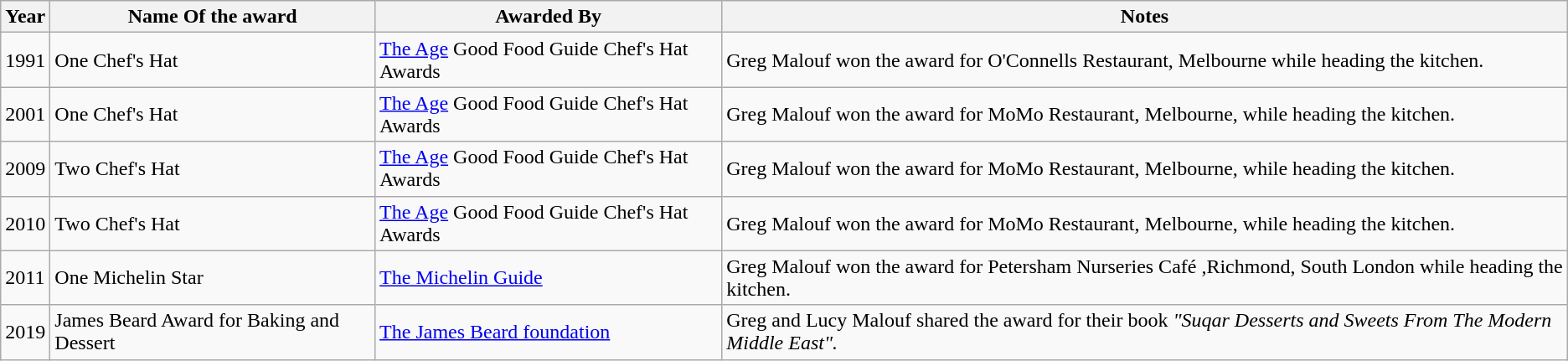<table class="wikitable">
<tr>
<th>Year</th>
<th>Name Of the award</th>
<th>Awarded By</th>
<th>Notes</th>
</tr>
<tr>
<td>1991</td>
<td>One Chef's Hat</td>
<td><a href='#'>The Age</a> Good Food Guide Chef's Hat Awards</td>
<td>Greg Malouf won the award for  O'Connells Restaurant, Melbourne while heading the kitchen.</td>
</tr>
<tr>
<td>2001</td>
<td>One Chef's Hat</td>
<td><a href='#'>The Age</a> Good Food Guide Chef's Hat Awards</td>
<td>Greg Malouf won the award for  MoMo Restaurant, Melbourne, while heading the kitchen.</td>
</tr>
<tr>
<td>2009</td>
<td>Two Chef's Hat</td>
<td><a href='#'>The Age</a> Good Food Guide  Chef's Hat Awards</td>
<td>Greg Malouf won the award for  MoMo Restaurant, Melbourne, while heading the kitchen.</td>
</tr>
<tr>
<td>2010</td>
<td>Two Chef's Hat</td>
<td><a href='#'>The Age</a> Good Food Guide  Chef's Hat Awards</td>
<td>Greg Malouf won the award for  MoMo Restaurant, Melbourne, while heading the kitchen.</td>
</tr>
<tr>
<td>2011</td>
<td>One Michelin Star</td>
<td><a href='#'>The Michelin Guide</a></td>
<td>Greg Malouf won the award for Petersham Nurseries Café ,Richmond, South London while heading the kitchen.</td>
</tr>
<tr>
<td>2019</td>
<td>James Beard Award for Baking and Dessert</td>
<td><a href='#'>The James Beard foundation</a></td>
<td>Greg and Lucy Malouf shared the award for their book <em>"Suqar Desserts and Sweets From The Modern Middle East".</em></td>
</tr>
</table>
